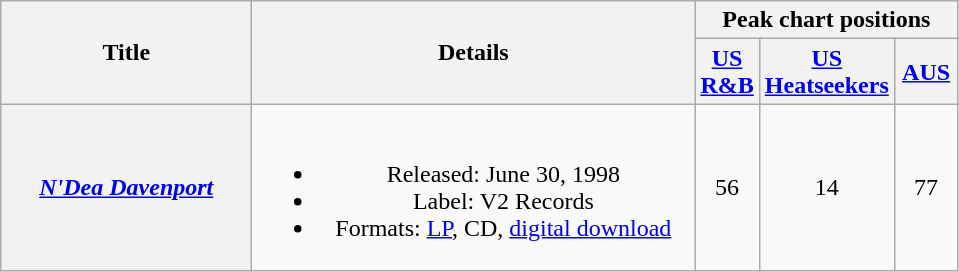<table class="wikitable plainrowheaders" style="text-align:center;">
<tr>
<th scope="col" rowspan="2" style="width:10em;">Title</th>
<th scope="col" rowspan="2" style="width:18em;">Details</th>
<th scope="col" colspan="3">Peak chart positions</th>
</tr>
<tr>
<th scope="col" width="35"><a href='#'>US R&B</a><br></th>
<th scope="col" width="35"><a href='#'>US Heatseekers</a><br></th>
<th scope="col" width="35"><a href='#'>AUS</a><br></th>
</tr>
<tr>
<th scope="row"><em><a href='#'>N'Dea Davenport</a></em></th>
<td><br><ul><li>Released: June 30, 1998</li><li>Label: V2 Records</li><li>Formats: <a href='#'>LP</a>, CD, <a href='#'>digital download</a></li></ul></td>
<td>56</td>
<td>14</td>
<td>77</td>
</tr>
</table>
